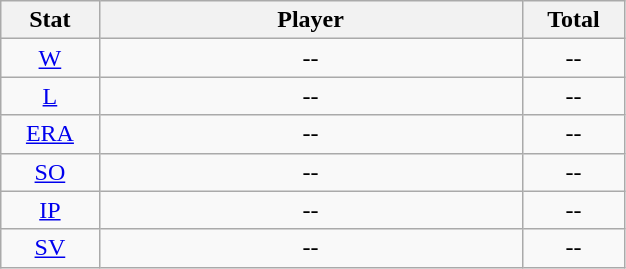<table class="wikitable" width="33%" style="text-align:center;">
<tr>
<th width="5%">Stat</th>
<th width="30%">Player</th>
<th width="5%">Total</th>
</tr>
<tr>
<td><a href='#'>W</a></td>
<td>--</td>
<td>--</td>
</tr>
<tr>
<td><a href='#'>L</a></td>
<td>--</td>
<td>--</td>
</tr>
<tr>
<td><a href='#'>ERA</a></td>
<td>--</td>
<td>--</td>
</tr>
<tr>
<td><a href='#'>SO</a></td>
<td>--</td>
<td>--</td>
</tr>
<tr>
<td><a href='#'>IP</a></td>
<td>--</td>
<td>--</td>
</tr>
<tr>
<td><a href='#'>SV</a></td>
<td>--</td>
<td>--</td>
</tr>
</table>
